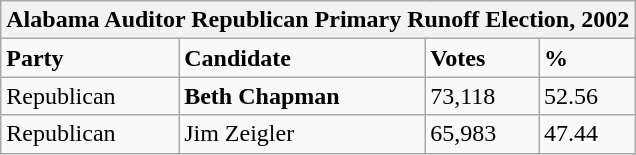<table class="wikitable">
<tr>
<th colspan="4">Alabama Auditor Republican Primary Runoff Election, 2002</th>
</tr>
<tr>
<td><strong>Party</strong></td>
<td><strong>Candidate</strong></td>
<td><strong>Votes</strong></td>
<td><strong>%</strong></td>
</tr>
<tr>
<td>Republican</td>
<td><strong>Beth Chapman</strong></td>
<td>73,118</td>
<td>52.56</td>
</tr>
<tr>
<td>Republican</td>
<td>Jim Zeigler</td>
<td>65,983</td>
<td>47.44</td>
</tr>
</table>
